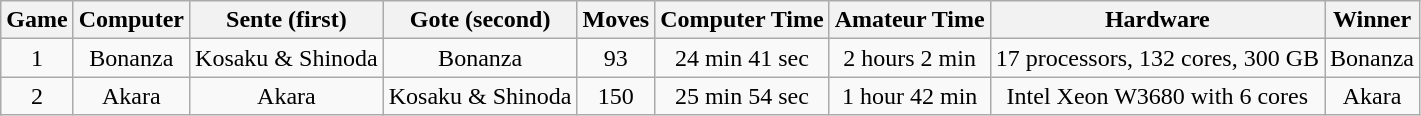<table class="wikitable" style="text-align: center;">
<tr>
<th>Game</th>
<th>Computer</th>
<th>Sente (first)</th>
<th>Gote (second)</th>
<th>Moves</th>
<th>Computer Time</th>
<th>Amateur Time</th>
<th>Hardware</th>
<th>Winner</th>
</tr>
<tr>
<td>1</td>
<td>Bonanza</td>
<td>Kosaku & Shinoda</td>
<td>Bonanza</td>
<td>93</td>
<td>24 min 41 sec</td>
<td>2 hours 2 min</td>
<td>17 processors, 132 cores, 300 GB</td>
<td>Bonanza</td>
</tr>
<tr>
<td>2</td>
<td>Akara</td>
<td>Akara</td>
<td>Kosaku & Shinoda</td>
<td>150</td>
<td>25 min 54 sec</td>
<td>1 hour 42 min</td>
<td>Intel Xeon W3680 with 6 cores</td>
<td>Akara</td>
</tr>
</table>
